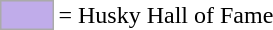<table>
<tr>
<td style="background-color:#C0ACEA; border:1px solid #aaaaaa; width:2em;"></td>
<td>= Husky Hall of Fame</td>
</tr>
</table>
